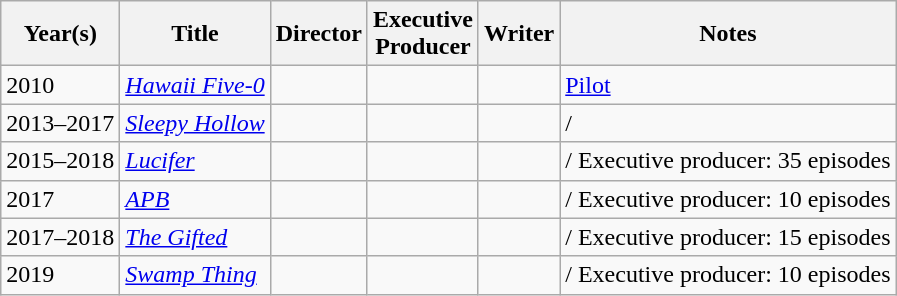<table class="wikitable">
<tr>
<th>Year(s)</th>
<th>Title</th>
<th>Director</th>
<th style="width:65px;">Executive Producer</th>
<th>Writer</th>
<th>Notes</th>
</tr>
<tr>
<td>2010</td>
<td><em><a href='#'>Hawaii Five-0</a></em></td>
<td></td>
<td></td>
<td></td>
<td><a href='#'>Pilot</a></td>
</tr>
<tr>
<td>2013–2017</td>
<td><em><a href='#'>Sleepy Hollow</a></em></td>
<td></td>
<td></td>
<td></td>
<td> /<br></td>
</tr>
<tr>
<td>2015–2018</td>
<td><em><a href='#'>Lucifer</a></em></td>
<td></td>
<td></td>
<td></td>
<td> / Executive producer: 35 episodes</td>
</tr>
<tr>
<td>2017</td>
<td><em><a href='#'>APB</a></em></td>
<td></td>
<td></td>
<td></td>
<td> /  Executive producer: 10 episodes</td>
</tr>
<tr>
<td>2017–2018</td>
<td><em><a href='#'>The Gifted</a></em></td>
<td></td>
<td></td>
<td></td>
<td> /  Executive producer: 15 episodes</td>
</tr>
<tr>
<td>2019</td>
<td><em><a href='#'>Swamp Thing</a></em></td>
<td></td>
<td></td>
<td></td>
<td> /  Executive producer: 10 episodes</td>
</tr>
</table>
